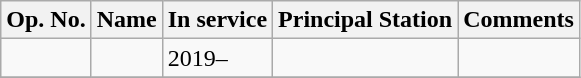<table class="wikitable">
<tr>
<th>Op. No.</th>
<th>Name</th>
<th>In service</th>
<th>Principal Station</th>
<th>Comments</th>
</tr>
<tr>
<td></td>
<td></td>
<td>2019–</td>
<td></td>
<td></td>
</tr>
<tr>
</tr>
</table>
